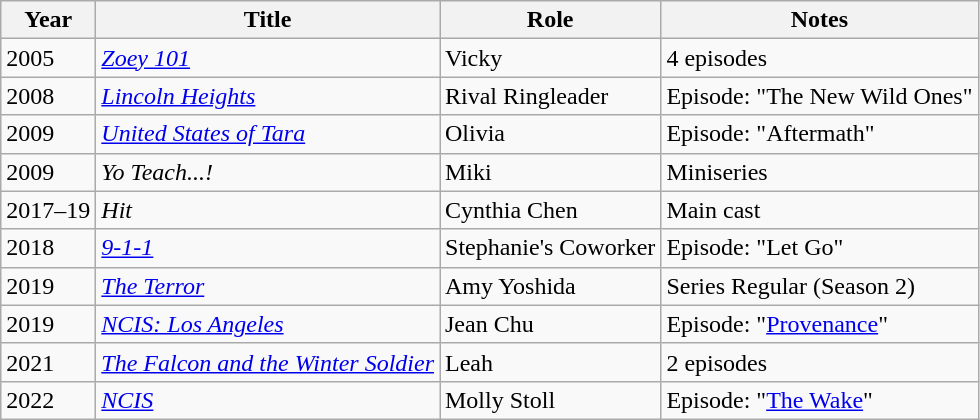<table class="wikitable">
<tr>
<th>Year</th>
<th>Title</th>
<th>Role</th>
<th>Notes</th>
</tr>
<tr>
<td>2005</td>
<td><em><a href='#'>Zoey 101</a></em></td>
<td>Vicky</td>
<td>4 episodes</td>
</tr>
<tr>
<td>2008</td>
<td><em><a href='#'>Lincoln Heights</a></em></td>
<td>Rival Ringleader</td>
<td>Episode: "The New Wild Ones"</td>
</tr>
<tr>
<td>2009</td>
<td><em><a href='#'>United States of Tara</a></em></td>
<td>Olivia</td>
<td>Episode: "Aftermath"</td>
</tr>
<tr>
<td>2009</td>
<td><em>Yo Teach...!</em></td>
<td>Miki</td>
<td>Miniseries</td>
</tr>
<tr>
<td>2017–19</td>
<td><em>Hit</em></td>
<td>Cynthia Chen</td>
<td>Main cast</td>
</tr>
<tr>
<td>2018</td>
<td><em><a href='#'>9-1-1</a></em></td>
<td>Stephanie's Coworker</td>
<td>Episode: "Let Go"</td>
</tr>
<tr>
<td>2019</td>
<td><em><a href='#'>The Terror</a></em></td>
<td>Amy Yoshida</td>
<td>Series Regular (Season 2)</td>
</tr>
<tr>
<td>2019</td>
<td><em><a href='#'>NCIS: Los Angeles</a></em></td>
<td>Jean Chu</td>
<td>Episode: "<a href='#'>Provenance</a>"</td>
</tr>
<tr>
<td>2021</td>
<td><em><a href='#'>The Falcon and the Winter Soldier</a></em></td>
<td>Leah</td>
<td>2 episodes</td>
</tr>
<tr>
<td>2022</td>
<td><em><a href='#'>NCIS</a></em></td>
<td>Molly Stoll</td>
<td>Episode: "<a href='#'>The Wake</a>"</td>
</tr>
</table>
